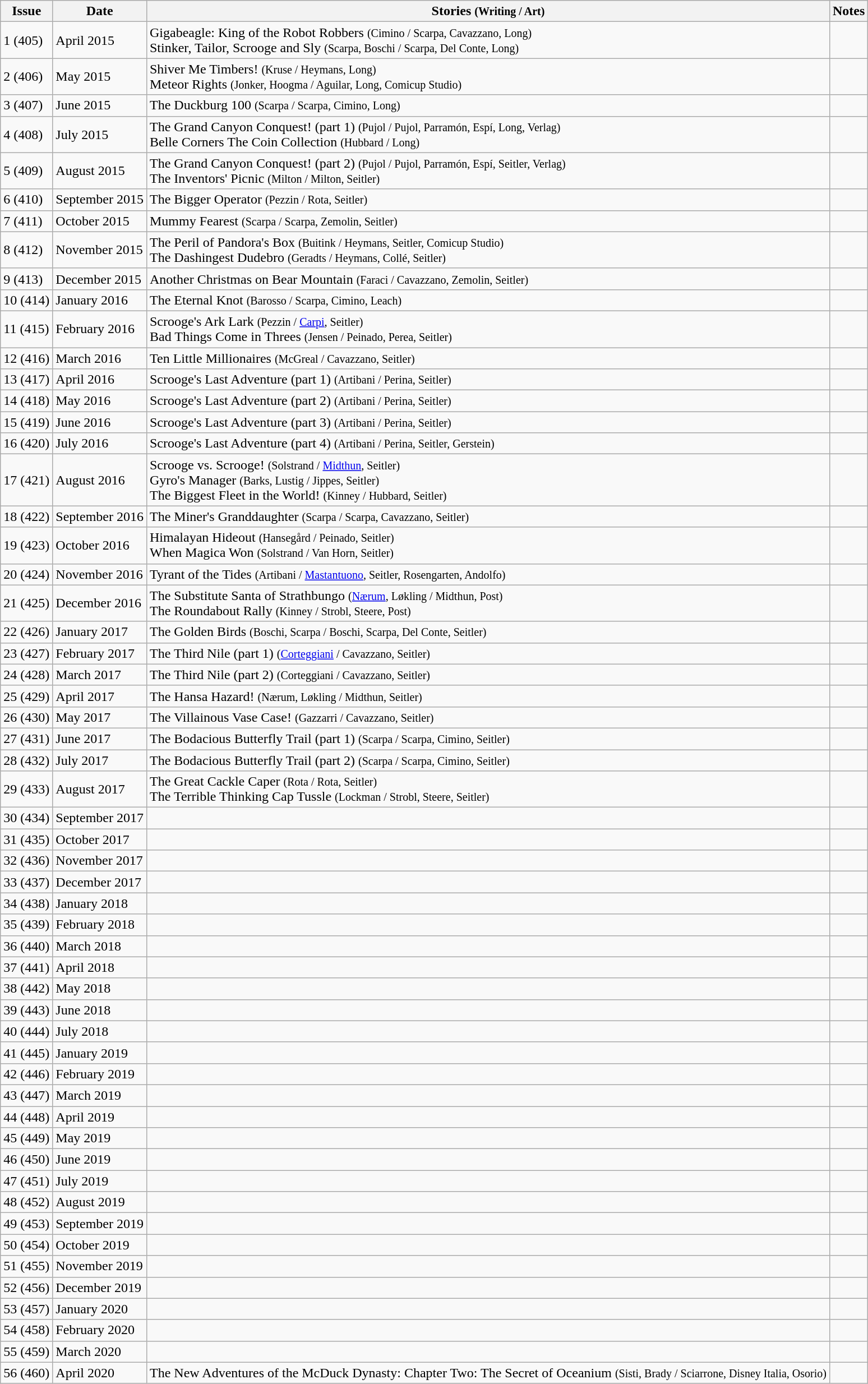<table class="wikitable">
<tr>
<th>Issue</th>
<th>Date</th>
<th>Stories <small>(Writing / Art)</small></th>
<th>Notes</th>
</tr>
<tr>
<td>1 (405)</td>
<td>April 2015</td>
<td>Gigabeagle: King of the Robot Robbers <small>(Cimino / Scarpa, Cavazzano, Long)</small> <br> Stinker, Tailor, Scrooge and Sly <small>(Scarpa, Boschi / Scarpa, Del Conte, Long)</small></td>
<td></td>
</tr>
<tr>
<td>2 (406)</td>
<td>May 2015</td>
<td>Shiver Me Timbers! <small>(Kruse / Heymans, Long)</small> <br> Meteor Rights <small>(Jonker, Hoogma / Aguilar, Long, Comicup Studio)</small></td>
<td></td>
</tr>
<tr>
<td>3 (407)</td>
<td>June 2015</td>
<td>The Duckburg 100 <small>(Scarpa / Scarpa, Cimino, Long)</small></td>
<td></td>
</tr>
<tr>
<td>4 (408)</td>
<td>July 2015</td>
<td>The Grand Canyon Conquest! (part 1) <small>(Pujol / Pujol, Parramón, Espí, Long, Verlag)</small> <br> Belle Corners The Coin Collection <small>(Hubbard / Long)</small></td>
<td></td>
</tr>
<tr>
<td>5 (409)</td>
<td>August 2015</td>
<td>The Grand Canyon Conquest! (part 2) <small>(Pujol / Pujol, Parramón, Espí, Seitler, Verlag)</small> <br> The Inventors' Picnic <small>(Milton / Milton, Seitler)</small></td>
<td></td>
</tr>
<tr>
<td>6 (410)</td>
<td>September 2015</td>
<td>The Bigger Operator <small>(Pezzin / Rota, Seitler)</small></td>
<td></td>
</tr>
<tr>
<td>7 (411)</td>
<td>October 2015</td>
<td>Mummy Fearest <small>(Scarpa / Scarpa, Zemolin, Seitler)</small></td>
<td></td>
</tr>
<tr>
<td>8 (412)</td>
<td>November 2015</td>
<td>The Peril of Pandora's Box <small>(Buitink / Heymans, Seitler, Comicup Studio)</small> <br> The Dashingest Dudebro <small>(Geradts / Heymans, Collé, Seitler)</small></td>
<td></td>
</tr>
<tr>
<td>9 (413)</td>
<td>December 2015</td>
<td>Another Christmas on Bear Mountain <small>(Faraci / Cavazzano, Zemolin, Seitler)</small></td>
<td></td>
</tr>
<tr>
<td>10 (414)</td>
<td>January 2016</td>
<td>The Eternal Knot <small>(Barosso / Scarpa, Cimino, Leach)</small></td>
<td></td>
</tr>
<tr>
<td>11 (415)</td>
<td>February 2016</td>
<td>Scrooge's Ark Lark <small>(Pezzin / <a href='#'>Carpi</a>, Seitler)</small> <br> Bad Things Come in Threes <small>(Jensen / Peinado, Perea, Seitler)</small></td>
<td></td>
</tr>
<tr>
<td>12 (416)</td>
<td>March 2016</td>
<td>Ten Little Millionaires <small>(McGreal / Cavazzano, Seitler)</small></td>
<td></td>
</tr>
<tr>
<td>13 (417)</td>
<td>April 2016</td>
<td>Scrooge's Last Adventure (part 1) <small>(Artibani / Perina, Seitler)</small></td>
<td></td>
</tr>
<tr>
<td>14 (418)</td>
<td>May 2016</td>
<td>Scrooge's Last Adventure (part 2) <small>(Artibani / Perina, Seitler)</small></td>
<td></td>
</tr>
<tr>
<td>15 (419)</td>
<td>June 2016</td>
<td>Scrooge's Last Adventure (part 3) <small>(Artibani / Perina, Seitler)</small></td>
<td></td>
</tr>
<tr>
<td>16 (420)</td>
<td>July 2016</td>
<td>Scrooge's Last Adventure (part 4) <small>(Artibani / Perina, Seitler, Gerstein)</small></td>
<td></td>
</tr>
<tr>
<td>17 (421)</td>
<td>August 2016</td>
<td>Scrooge vs. Scrooge! <small>(Solstrand / <a href='#'>Midthun</a>, Seitler)</small> <br> Gyro's Manager <small>(Barks, Lustig / Jippes, Seitler)</small> <br> The Biggest Fleet in the World! <small>(Kinney / Hubbard, Seitler)</small></td>
<td></td>
</tr>
<tr>
<td>18 (422)</td>
<td>September 2016</td>
<td>The Miner's Granddaughter <small>(Scarpa / Scarpa, Cavazzano, Seitler)</small></td>
<td></td>
</tr>
<tr>
<td>19 (423)</td>
<td>October 2016</td>
<td>Himalayan Hideout <small>(Hansegård / Peinado, Seitler)</small> <br> When Magica Won <small>(Solstrand / Van Horn, Seitler)</small></td>
<td></td>
</tr>
<tr>
<td>20 (424)</td>
<td>November 2016</td>
<td>Tyrant of the Tides <small>(Artibani / <a href='#'>Mastantuono</a>, Seitler, Rosengarten, Andolfo)</small></td>
<td></td>
</tr>
<tr>
<td>21 (425)</td>
<td>December 2016</td>
<td>The Substitute Santa of Strathbungo <small>(<a href='#'>Nærum</a>, Løkling / Midthun, Post)</small> <br> The Roundabout Rally <small>(Kinney / Strobl, Steere, Post)</small></td>
<td></td>
</tr>
<tr>
<td>22 (426)</td>
<td>January 2017</td>
<td>The Golden Birds <small>(Boschi, Scarpa / Boschi, Scarpa, Del Conte, Seitler)</small></td>
<td></td>
</tr>
<tr>
<td>23 (427)</td>
<td>February 2017</td>
<td>The Third Nile (part 1) <small>(<a href='#'>Corteggiani</a> / Cavazzano, Seitler)</small></td>
<td></td>
</tr>
<tr>
<td>24 (428)</td>
<td>March 2017</td>
<td>The Third Nile (part 2) <small>(Corteggiani / Cavazzano, Seitler)</small></td>
<td></td>
</tr>
<tr>
<td>25 (429)</td>
<td>April 2017</td>
<td>The Hansa Hazard! <small>(Nærum, Løkling / Midthun, Seitler)</small></td>
<td></td>
</tr>
<tr>
<td>26 (430)</td>
<td>May 2017</td>
<td>The Villainous Vase Case! <small>(Gazzarri / Cavazzano, Seitler)</small></td>
<td></td>
</tr>
<tr>
<td>27 (431)</td>
<td>June 2017</td>
<td>The Bodacious Butterfly Trail (part 1) <small>(Scarpa / Scarpa, Cimino, Seitler)</small></td>
<td></td>
</tr>
<tr>
<td>28 (432)</td>
<td>July 2017</td>
<td>The Bodacious Butterfly Trail (part 2) <small>(Scarpa / Scarpa, Cimino, Seitler)</small></td>
<td></td>
</tr>
<tr>
<td>29 (433)</td>
<td>August 2017</td>
<td>The Great Cackle Caper <small>(Rota / Rota, Seitler)</small> <br> The Terrible Thinking Cap Tussle <small>(Lockman / Strobl, Steere, Seitler)</small></td>
<td></td>
</tr>
<tr>
<td>30 (434)</td>
<td>September 2017</td>
<td> </td>
<td></td>
</tr>
<tr>
<td>31 (435)</td>
<td>October 2017</td>
<td> </td>
<td></td>
</tr>
<tr>
<td>32 (436)</td>
<td>November 2017</td>
<td> </td>
<td></td>
</tr>
<tr>
<td>33 (437)</td>
<td>December 2017</td>
<td> </td>
<td></td>
</tr>
<tr>
<td>34 (438)</td>
<td>January 2018</td>
<td> </td>
<td></td>
</tr>
<tr>
<td>35 (439)</td>
<td>February 2018</td>
<td> </td>
<td></td>
</tr>
<tr>
<td>36 (440)</td>
<td>March 2018</td>
<td> </td>
<td></td>
</tr>
<tr>
<td>37 (441)</td>
<td>April 2018</td>
<td> </td>
<td></td>
</tr>
<tr>
<td>38 (442)</td>
<td>May 2018</td>
<td> </td>
<td></td>
</tr>
<tr>
<td>39 (443)</td>
<td>June 2018</td>
<td> </td>
<td></td>
</tr>
<tr>
<td>40 (444)</td>
<td>July 2018</td>
<td> </td>
<td></td>
</tr>
<tr>
<td>41 (445)</td>
<td>January 2019</td>
<td> </td>
<td></td>
</tr>
<tr>
<td>42 (446)</td>
<td>February 2019</td>
<td> </td>
<td></td>
</tr>
<tr>
<td>43 (447)</td>
<td>March 2019</td>
<td> </td>
<td></td>
</tr>
<tr>
<td>44 (448)</td>
<td>April 2019</td>
<td> </td>
<td></td>
</tr>
<tr>
<td>45 (449)</td>
<td>May 2019</td>
<td> </td>
<td></td>
</tr>
<tr>
<td>46 (450)</td>
<td>June 2019</td>
<td> </td>
<td></td>
</tr>
<tr>
<td>47 (451)</td>
<td>July 2019</td>
<td> </td>
<td></td>
</tr>
<tr>
<td>48 (452)</td>
<td>August 2019</td>
<td> </td>
<td></td>
</tr>
<tr>
<td>49 (453)</td>
<td>September 2019</td>
<td> </td>
<td></td>
</tr>
<tr>
<td>50 (454)</td>
<td>October 2019</td>
<td> </td>
<td></td>
</tr>
<tr>
<td>51 (455)</td>
<td>November 2019</td>
<td> </td>
<td></td>
</tr>
<tr>
<td>52 (456)</td>
<td>December 2019</td>
<td> </td>
<td></td>
</tr>
<tr>
<td>53 (457)</td>
<td>January 2020</td>
<td> </td>
<td></td>
</tr>
<tr>
<td>54 (458)</td>
<td>February 2020</td>
<td> </td>
<td></td>
</tr>
<tr>
<td>55 (459)</td>
<td>March 2020</td>
<td> </td>
<td></td>
</tr>
<tr>
<td>56 (460)</td>
<td>April 2020</td>
<td>The New Adventures of the McDuck Dynasty: Chapter Two: The Secret of Oceanium <small>(Sisti, Brady / Sciarrone, Disney Italia, Osorio)</small></td>
<td></td>
</tr>
</table>
